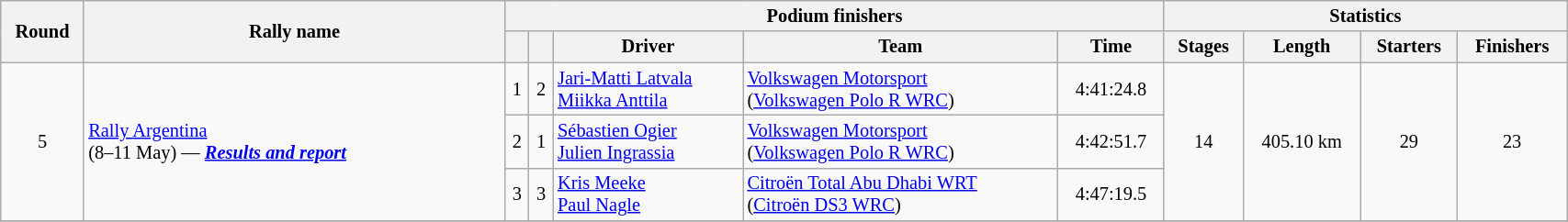<table class="wikitable" width=90% style="font-size:85%;">
<tr>
<th rowspan=2>Round</th>
<th style="width:22em" rowspan=2>Rally name</th>
<th colspan=5>Podium finishers</th>
<th colspan=4>Statistics</th>
</tr>
<tr>
<th></th>
<th></th>
<th>Driver</th>
<th>Team</th>
<th>Time</th>
<th>Stages</th>
<th>Length</th>
<th>Starters</th>
<th>Finishers</th>
</tr>
<tr>
<td rowspan=3 align=center>5</td>
<td rowspan=3 nowrap> <a href='#'>Rally Argentina</a><br>(8–11 May) — <strong><em><a href='#'>Results and report</a></em></strong></td>
<td align=center>1</td>
<td align=center>2</td>
<td nowrap> <a href='#'>Jari-Matti Latvala</a><br> <a href='#'>Miikka Anttila</a></td>
<td nowrap> <a href='#'>Volkswagen Motorsport</a><br> (<a href='#'>Volkswagen Polo R WRC</a>)</td>
<td align=center>4:41:24.8</td>
<td rowspan=3 align=center>14</td>
<td rowspan=3 align=center>405.10 km</td>
<td rowspan=3 align=center>29</td>
<td rowspan=3 align=center>23</td>
</tr>
<tr>
<td align=center>2</td>
<td align=center>1</td>
<td nowrap> <a href='#'>Sébastien Ogier</a><br> <a href='#'>Julien Ingrassia</a></td>
<td nowrap> <a href='#'>Volkswagen Motorsport</a><br> (<a href='#'>Volkswagen Polo R WRC</a>)</td>
<td align=center>4:42:51.7</td>
</tr>
<tr>
<td align=center>3</td>
<td align=center>3</td>
<td nowrap> <a href='#'>Kris Meeke</a><br> <a href='#'>Paul Nagle</a></td>
<td nowrap> <a href='#'>Citroën Total Abu Dhabi WRT</a><br> (<a href='#'>Citroën DS3 WRC</a>)</td>
<td align=center>4:47:19.5</td>
</tr>
<tr>
</tr>
</table>
